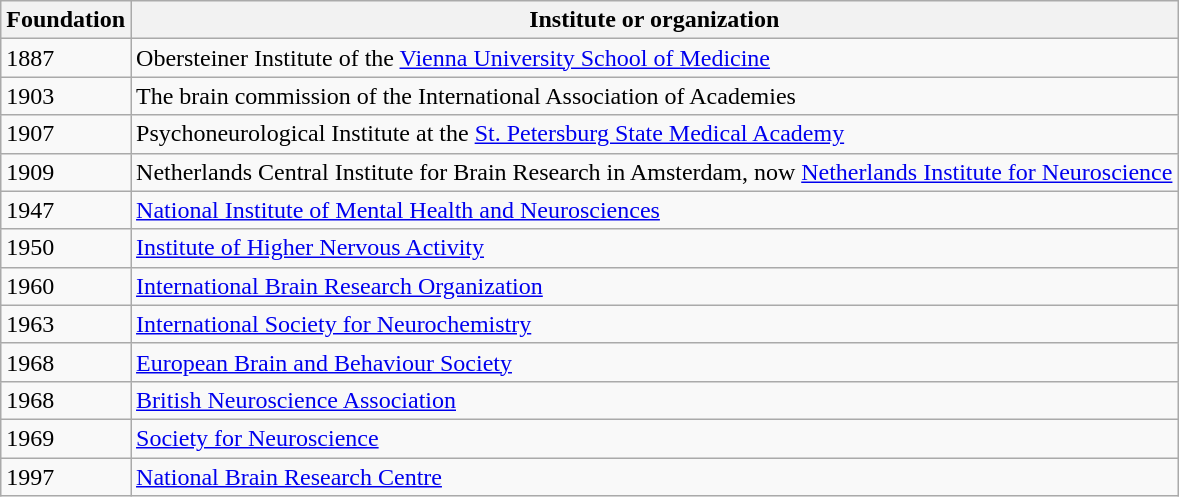<table class="wikitable">
<tr>
<th>Foundation</th>
<th>Institute or organization</th>
</tr>
<tr>
<td>1887</td>
<td>Obersteiner Institute of the <a href='#'>Vienna University School of Medicine</a></td>
</tr>
<tr>
<td>1903</td>
<td>The brain commission of the International Association of Academies</td>
</tr>
<tr>
<td>1907</td>
<td>Psychoneurological Institute at the <a href='#'>St. Petersburg State Medical Academy</a></td>
</tr>
<tr>
<td>1909</td>
<td>Netherlands Central Institute for Brain Research in Amsterdam, now <a href='#'>Netherlands Institute for Neuroscience</a></td>
</tr>
<tr>
<td>1947</td>
<td><a href='#'>National Institute of Mental Health and Neurosciences</a></td>
</tr>
<tr>
<td>1950</td>
<td><a href='#'>Institute of Higher Nervous Activity</a></td>
</tr>
<tr>
<td>1960</td>
<td><a href='#'>International Brain Research Organization</a></td>
</tr>
<tr>
<td>1963</td>
<td><a href='#'>International Society for Neurochemistry</a></td>
</tr>
<tr>
<td>1968</td>
<td><a href='#'>European Brain and Behaviour Society</a></td>
</tr>
<tr>
<td>1968</td>
<td><a href='#'>British Neuroscience Association</a></td>
</tr>
<tr>
<td>1969</td>
<td><a href='#'>Society for Neuroscience</a></td>
</tr>
<tr>
<td>1997</td>
<td><a href='#'>National Brain Research Centre</a></td>
</tr>
</table>
